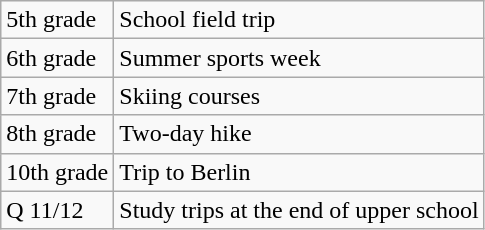<table class="wikitable">
<tr>
<td>5th grade</td>
<td>School field trip</td>
</tr>
<tr>
<td>6th grade</td>
<td>Summer sports week</td>
</tr>
<tr>
<td>7th grade</td>
<td>Skiing courses</td>
</tr>
<tr>
<td>8th grade</td>
<td>Two-day hike</td>
</tr>
<tr>
<td>10th grade</td>
<td>Trip to Berlin</td>
</tr>
<tr>
<td>Q 11/12</td>
<td>Study trips at the end of upper school</td>
</tr>
</table>
